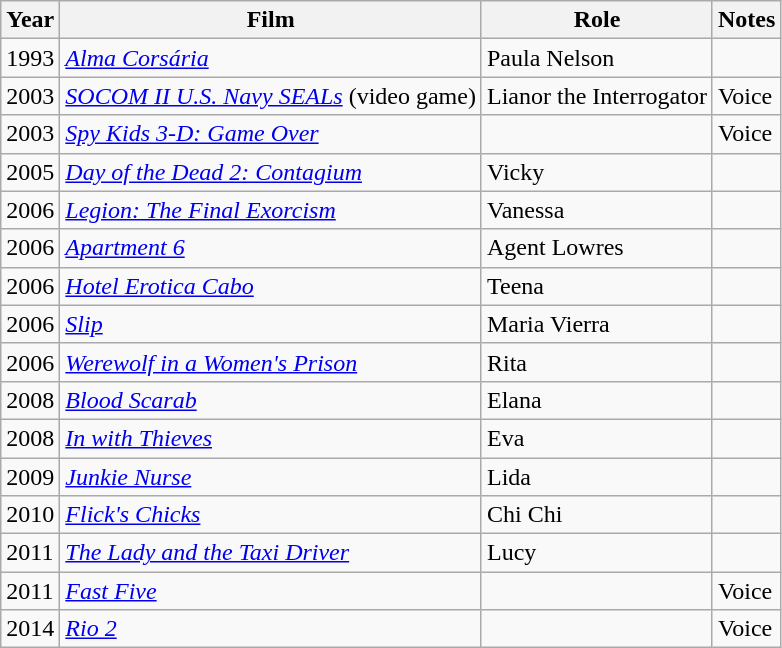<table class="wikitable sortable">
<tr>
<th>Year</th>
<th>Film</th>
<th>Role</th>
<th>Notes</th>
</tr>
<tr>
<td>1993</td>
<td><em><a href='#'>Alma Corsária</a></em></td>
<td>Paula Nelson</td>
<td></td>
</tr>
<tr>
<td>2003</td>
<td><em><a href='#'>SOCOM II U.S. Navy SEALs</a></em> (video game)</td>
<td>Lianor the Interrogator</td>
<td>Voice</td>
</tr>
<tr>
<td>2003</td>
<td><em><a href='#'>Spy Kids 3-D: Game Over</a></em></td>
<td></td>
<td>Voice</td>
</tr>
<tr>
<td>2005</td>
<td><em><a href='#'>Day of the Dead 2: Contagium</a></em></td>
<td>Vicky</td>
<td></td>
</tr>
<tr>
<td>2006</td>
<td><em><a href='#'>Legion: The Final Exorcism</a></em></td>
<td>Vanessa</td>
<td></td>
</tr>
<tr>
<td>2006</td>
<td><em><a href='#'>Apartment 6</a></em></td>
<td>Agent Lowres</td>
<td></td>
</tr>
<tr>
<td>2006</td>
<td><em><a href='#'>Hotel Erotica Cabo</a></em></td>
<td>Teena</td>
<td></td>
</tr>
<tr>
<td>2006</td>
<td><em><a href='#'>Slip</a></em></td>
<td>Maria Vierra</td>
<td></td>
</tr>
<tr>
<td>2006</td>
<td><em><a href='#'>Werewolf in a Women's Prison</a></em></td>
<td>Rita</td>
<td></td>
</tr>
<tr>
<td>2008</td>
<td><em><a href='#'>Blood Scarab</a></em></td>
<td>Elana</td>
<td></td>
</tr>
<tr>
<td>2008</td>
<td><em><a href='#'>In with Thieves</a></em></td>
<td>Eva</td>
<td></td>
</tr>
<tr>
<td>2009</td>
<td><em><a href='#'>Junkie Nurse</a></em></td>
<td>Lida</td>
<td></td>
</tr>
<tr>
<td>2010</td>
<td><em><a href='#'>Flick's Chicks</a></em></td>
<td>Chi Chi</td>
<td></td>
</tr>
<tr>
<td>2011</td>
<td><em><a href='#'>The Lady and the Taxi Driver</a></em></td>
<td>Lucy</td>
<td></td>
</tr>
<tr>
<td>2011</td>
<td><em><a href='#'>Fast Five</a></em></td>
<td></td>
<td>Voice</td>
</tr>
<tr>
<td>2014</td>
<td><em><a href='#'>Rio 2</a></em></td>
<td></td>
<td>Voice</td>
</tr>
</table>
